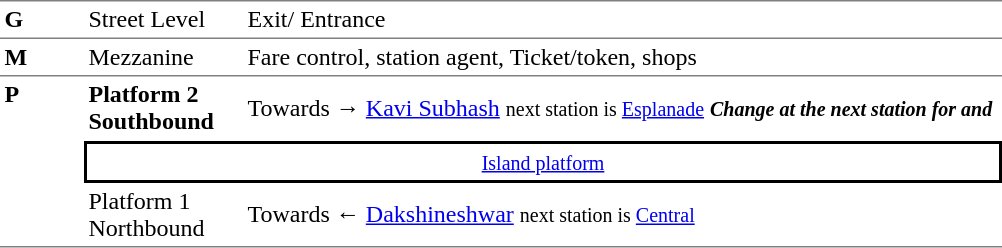<table border="0" cellspacing="0" cellpadding="3" table>
<tr>
<td style="border-top:solid 1px gray;border-bottom:solid 1px gray;" width="50" valign="top"><strong>G</strong></td>
<td style="border-top:solid 1px gray;border-bottom:solid 1px gray;" width="100" valign="top">Street Level</td>
<td style="border-top:solid 1px gray;border-bottom:solid 1px gray;" width="390" valign="top">Exit/ Entrance</td>
</tr>
<tr>
<td style="border-bottom:solid 1px gray;"><strong>M</strong></td>
<td style="border-bottom:solid 1px gray;">Mezzanine</td>
<td style="border-bottom:solid 1px gray;">Fare control, station agent, Ticket/token, shops</td>
</tr>
<tr>
<td rowspan="3" style="border-bottom:solid 1px gray;" width="50" valign="top"><strong>P</strong></td>
<td style="border-bottom:solid 1px white;" width="100"><span><strong>Platform 2</strong><br><strong>Southbound</strong></span></td>
<td style="border-bottom:solid 1px white;" width="500">Towards → <a href='#'>Kavi Subhash</a> <small>next station is <a href='#'>Esplanade</a></small> <small><strong><em>Change at the next station for <strong></strong> and <strong><em></small></td>
</tr>
<tr>
<td colspan="2" style="border-top:solid 2px black;border-right:solid 2px black;border-left:solid 2px black;border-bottom:solid 2px black;text-align:center;"><small><a href='#'>Island platform</a></small></td>
</tr>
<tr>
<td style="border-bottom:solid 1px gray;" width="100"><span></strong>Platform 1<strong><br></strong>Northbound<strong></span></td>
<td style="border-bottom:solid 1px gray;" width="500">Towards ← <a href='#'>Dakshineshwar</a> <small>next station is <a href='#'>Central</a></small></td>
</tr>
</table>
